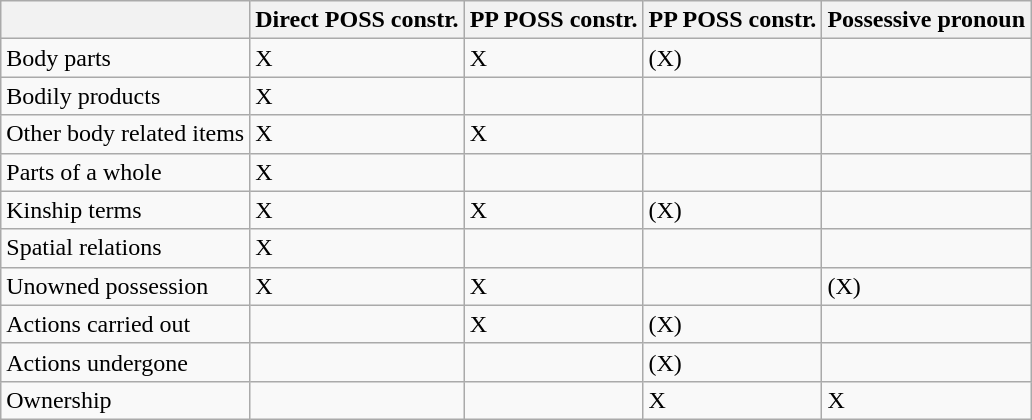<table class="wikitable">
<tr>
<th></th>
<th>Direct POSS constr.</th>
<th> PP POSS constr.</th>
<th> PP POSS constr.</th>
<th>Possessive pronoun</th>
</tr>
<tr>
<td>Body parts</td>
<td>X</td>
<td>X</td>
<td>(X)</td>
<td></td>
</tr>
<tr>
<td>Bodily products</td>
<td>X</td>
<td></td>
<td></td>
<td></td>
</tr>
<tr>
<td>Other body related items</td>
<td>X</td>
<td>X</td>
<td></td>
<td></td>
</tr>
<tr>
<td>Parts of a whole</td>
<td>X</td>
<td></td>
<td></td>
<td></td>
</tr>
<tr>
<td>Kinship terms</td>
<td>X</td>
<td>X</td>
<td>(X)</td>
<td></td>
</tr>
<tr>
<td>Spatial relations</td>
<td>X</td>
<td></td>
<td></td>
<td></td>
</tr>
<tr>
<td>Unowned possession</td>
<td>X</td>
<td>X</td>
<td></td>
<td>(X)</td>
</tr>
<tr>
<td>Actions carried out</td>
<td></td>
<td>X</td>
<td>(X)</td>
<td></td>
</tr>
<tr>
<td>Actions undergone</td>
<td></td>
<td></td>
<td>(X)</td>
<td></td>
</tr>
<tr>
<td>Ownership</td>
<td></td>
<td></td>
<td>X</td>
<td>X</td>
</tr>
</table>
